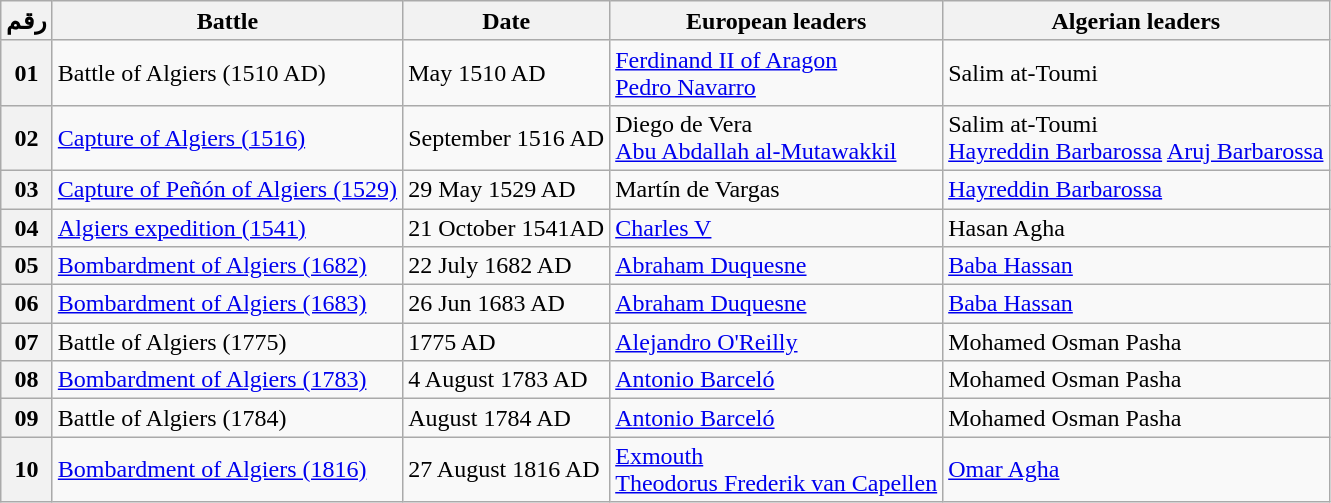<table class="wikitable">
<tr>
<th>رقم</th>
<th>Battle</th>
<th>Date</th>
<th>European leaders</th>
<th>Algerian leaders</th>
</tr>
<tr>
<th>01</th>
<td>Battle of Algiers (1510 AD)</td>
<td>May 1510 AD</td>
<td><a href='#'>Ferdinand II of Aragon</a><br><a href='#'>Pedro Navarro</a></td>
<td>Salim at-Toumi</td>
</tr>
<tr>
<th>02</th>
<td><a href='#'>Capture of Algiers (1516)</a></td>
<td>September 1516 AD</td>
<td>Diego de Vera<br><a href='#'>Abu Abdallah al-Mutawakkil</a></td>
<td>Salim at-Toumi<br><a href='#'>Hayreddin Barbarossa</a>
<a href='#'>Aruj Barbarossa</a></td>
</tr>
<tr>
<th>03</th>
<td><a href='#'>Capture of Peñón of Algiers (1529)</a></td>
<td>29 May 1529 AD</td>
<td>Martín de Vargas</td>
<td><a href='#'>Hayreddin Barbarossa</a></td>
</tr>
<tr>
<th>04</th>
<td><a href='#'>Algiers expedition (1541)</a></td>
<td>21 October 1541AD</td>
<td><a href='#'>Charles V</a></td>
<td>Hasan Agha</td>
</tr>
<tr>
<th>05</th>
<td><a href='#'>Bombardment of Algiers (1682)</a></td>
<td>22  July 1682 AD</td>
<td><a href='#'>Abraham Duquesne</a></td>
<td><a href='#'>Baba Hassan</a></td>
</tr>
<tr>
<th>06</th>
<td><a href='#'>Bombardment of Algiers (1683)</a></td>
<td>26  Jun 1683 AD</td>
<td><a href='#'>Abraham Duquesne</a></td>
<td><a href='#'>Baba Hassan</a></td>
</tr>
<tr>
<th>07</th>
<td>Battle of Algiers (1775)</td>
<td>1775 AD</td>
<td><a href='#'>Alejandro O'Reilly</a></td>
<td>Mohamed Osman Pasha</td>
</tr>
<tr>
<th>08</th>
<td><a href='#'>Bombardment of Algiers (1783)</a></td>
<td>4  August 1783 AD</td>
<td><a href='#'>Antonio Barceló</a></td>
<td>Mohamed Osman Pasha</td>
</tr>
<tr>
<th>09</th>
<td>Battle of Algiers (1784)</td>
<td>August 1784 AD</td>
<td><a href='#'>Antonio Barceló</a></td>
<td>Mohamed Osman Pasha</td>
</tr>
<tr>
<th>10</th>
<td><a href='#'>Bombardment of Algiers (1816)</a></td>
<td>27 August 1816 AD</td>
<td><a href='#'>Exmouth</a><br><a href='#'>Theodorus Frederik van Capellen</a></td>
<td><a href='#'>Omar Agha</a></td>
</tr>
</table>
